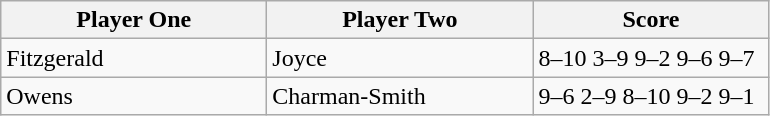<table class="wikitable">
<tr>
<th width=170>Player One</th>
<th width=170>Player Two</th>
<th width=150>Score</th>
</tr>
<tr>
<td> Fitzgerald</td>
<td> Joyce</td>
<td>8–10 3–9 9–2 9–6 9–7</td>
</tr>
<tr>
<td> Owens</td>
<td> Charman-Smith</td>
<td>9–6 2–9 8–10 9–2 9–1</td>
</tr>
</table>
